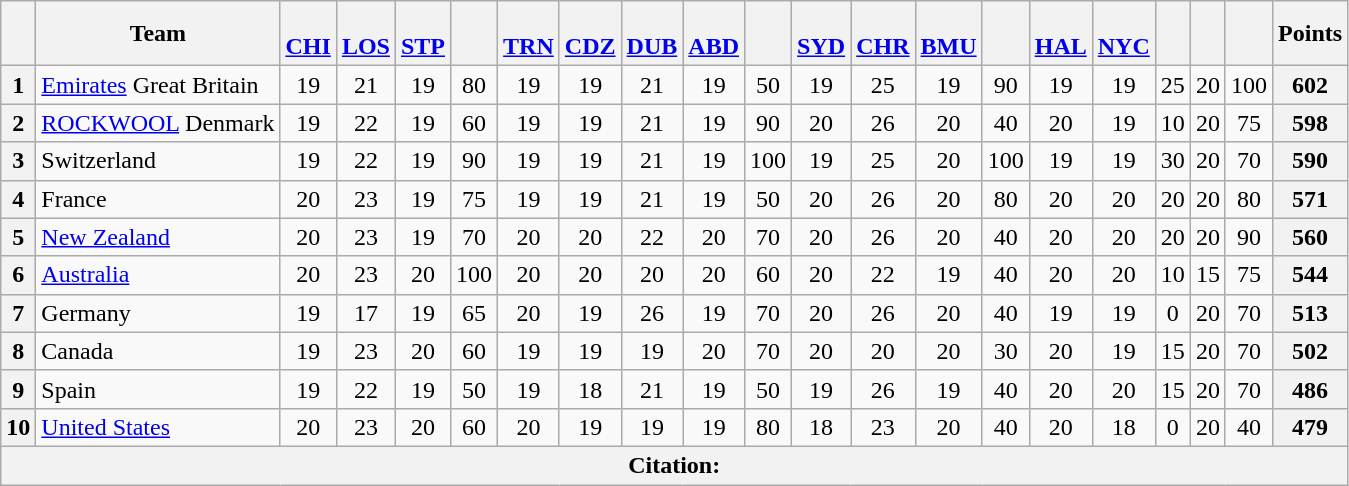<table class=wikitable style=text-align:center>
<tr>
<th></th>
<th>Team</th>
<th><br><a href='#'>CHI</a></th>
<th><br><a href='#'>LOS</a></th>
<th><br><a href='#'>STP</a></th>
<th></th>
<th><br><a href='#'>TRN</a></th>
<th><br><a href='#'>CDZ</a></th>
<th><br><a href='#'>DUB</a></th>
<th><br><a href='#'>ABD</a></th>
<th></th>
<th><br><a href='#'>SYD</a></th>
<th><br><a href='#'>CHR</a></th>
<th><br><a href='#'>BMU</a></th>
<th></th>
<th><br><a href='#'>HAL</a></th>
<th><br><a href='#'>NYC</a></th>
<th></th>
<th></th>
<th></th>
<th>Points</th>
</tr>
<tr>
<th>1</th>
<td align="left"> <a href='#'>Emirates</a> Great Britain</td>
<td>19</td>
<td>21</td>
<td>19</td>
<td>80</td>
<td>19</td>
<td>19</td>
<td>21</td>
<td>19</td>
<td>50</td>
<td>19</td>
<td>25</td>
<td>19</td>
<td>90</td>
<td>19</td>
<td>19</td>
<td>25</td>
<td>20</td>
<td>100</td>
<th>602</th>
</tr>
<tr>
<th>2</th>
<td align="left"> <a href='#'>ROCKWOOL</a> Denmark</td>
<td>19</td>
<td>22</td>
<td>19</td>
<td>60</td>
<td>19</td>
<td>19</td>
<td>21</td>
<td>19</td>
<td>90</td>
<td>20</td>
<td>26</td>
<td>20</td>
<td>40</td>
<td>20</td>
<td>19</td>
<td>10</td>
<td>20</td>
<td>75</td>
<th>598</th>
</tr>
<tr>
<th>3</th>
<td align="left"> Switzerland</td>
<td>19</td>
<td>22</td>
<td>19</td>
<td>90</td>
<td>19</td>
<td>19</td>
<td>21</td>
<td>19</td>
<td>100</td>
<td>19</td>
<td>25</td>
<td>20</td>
<td>100</td>
<td>19</td>
<td>19</td>
<td>30</td>
<td>20</td>
<td>70</td>
<th>590</th>
</tr>
<tr>
<th>4</th>
<td align="left"> France</td>
<td>20</td>
<td>23</td>
<td>19</td>
<td>75</td>
<td>19</td>
<td>19</td>
<td>21</td>
<td>19</td>
<td>50</td>
<td>20</td>
<td>26</td>
<td>20</td>
<td>80</td>
<td>20</td>
<td>20</td>
<td>20</td>
<td>20</td>
<td>80</td>
<th>571</th>
</tr>
<tr>
<th>5</th>
<td align="left"> <a href='#'>New Zealand</a></td>
<td>20</td>
<td>23</td>
<td>19</td>
<td>70</td>
<td>20</td>
<td>20</td>
<td>22</td>
<td>20</td>
<td>70</td>
<td>20</td>
<td>26</td>
<td>20</td>
<td>40</td>
<td>20</td>
<td>20</td>
<td>20</td>
<td>20</td>
<td>90</td>
<th>560</th>
</tr>
<tr>
<th>6</th>
<td align="left"> <a href='#'>Australia</a></td>
<td>20</td>
<td>23</td>
<td>20</td>
<td>100</td>
<td>20</td>
<td>20</td>
<td>20</td>
<td>20</td>
<td>60</td>
<td>20</td>
<td>22</td>
<td>19</td>
<td>40</td>
<td>20</td>
<td>20</td>
<td>10</td>
<td>15</td>
<td>75</td>
<th>544</th>
</tr>
<tr>
<th>7</th>
<td align="left"> Germany</td>
<td>19</td>
<td>17</td>
<td>19</td>
<td>65</td>
<td>20</td>
<td>19</td>
<td>26</td>
<td>19</td>
<td>70</td>
<td>20</td>
<td>26</td>
<td>20</td>
<td>40</td>
<td>19</td>
<td>19</td>
<td>0</td>
<td>20</td>
<td>70</td>
<th>513</th>
</tr>
<tr>
<th>8</th>
<td align="left"> Canada</td>
<td>19</td>
<td>23</td>
<td>20</td>
<td>60</td>
<td>19</td>
<td>19</td>
<td>19</td>
<td>20</td>
<td>70</td>
<td>20</td>
<td>20</td>
<td>20</td>
<td>30</td>
<td>20</td>
<td>19</td>
<td>15</td>
<td>20</td>
<td>70</td>
<th>502</th>
</tr>
<tr>
<th>9</th>
<td align="left"> Spain</td>
<td>19</td>
<td>22</td>
<td>19</td>
<td>50</td>
<td>19</td>
<td>18</td>
<td>21</td>
<td>19</td>
<td>50</td>
<td>19</td>
<td>26</td>
<td>19</td>
<td>40</td>
<td>20</td>
<td>20</td>
<td>15</td>
<td>20</td>
<td>70</td>
<th>486</th>
</tr>
<tr>
<th>10</th>
<td align="left"> <a href='#'>United States</a></td>
<td>20</td>
<td>23</td>
<td>20</td>
<td>60</td>
<td>20</td>
<td>19</td>
<td>19</td>
<td>19</td>
<td>80</td>
<td>18</td>
<td>23</td>
<td>20</td>
<td>40</td>
<td>20</td>
<td>18</td>
<td>0</td>
<td>20</td>
<td>40</td>
<th>479</th>
</tr>
<tr>
<th colspan="21">Citation: </th>
</tr>
</table>
